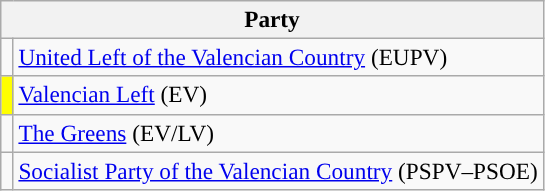<table class="wikitable" style="text-align:left; font-size:97%;">
<tr>
<th colspan="2">Party</th>
</tr>
<tr>
<td width="1"></td>
<td><a href='#'>United Left of the Valencian Country</a> (EUPV)</td>
</tr>
<tr>
<td bgcolor="yellow"></td>
<td><a href='#'>Valencian Left</a> (EV)</td>
</tr>
<tr>
<td></td>
<td><a href='#'>The Greens</a> (EV/LV)</td>
</tr>
<tr>
<td></td>
<td><a href='#'>Socialist Party of the Valencian Country</a> (PSPV–PSOE)</td>
</tr>
</table>
